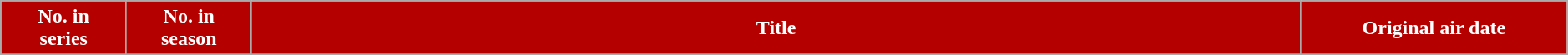<table class="wikitable plainrowheaders" style="width:99%; margin:auto; background:#ffffff;">
<tr>
<th scope="col" style="background:#B50000; color:#ffffff;" width=8%>No. in<br>series</th>
<th scope="col" style="background:#B50000; color:#ffffff;" width=8%>No. in<br>season</th>
<th scope="col" style="background:#B50000; color:#ffffff;">Title</th>
<th scope="col" style="background:#B50000; color:#ffffff;" width=17%>Original air date</th>
</tr>
<tr>
</tr>
</table>
